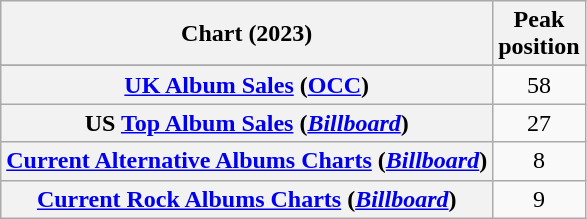<table class="wikitable sortable plainrowheaders" style="text-align:center;">
<tr>
<th scope="col">Chart (2023)</th>
<th scope="col">Peak<br>position</th>
</tr>
<tr>
</tr>
<tr>
<th scope="row"><a href='#'>UK Album Sales</a> (<a href='#'>OCC</a>)</th>
<td>58</td>
</tr>
<tr>
<th scope="row">US <a href='#'>Top Album Sales</a> (<em><a href='#'>Billboard</a></em>)</th>
<td>27</td>
</tr>
<tr>
<th scope="row"><a href='#'>Current Alternative Albums Charts</a> (<em><a href='#'>Billboard</a></em>)</th>
<td>8</td>
</tr>
<tr>
<th scope="row"><a href='#'>Current Rock Albums Charts</a> (<em><a href='#'>Billboard</a></em>)</th>
<td>9</td>
</tr>
</table>
